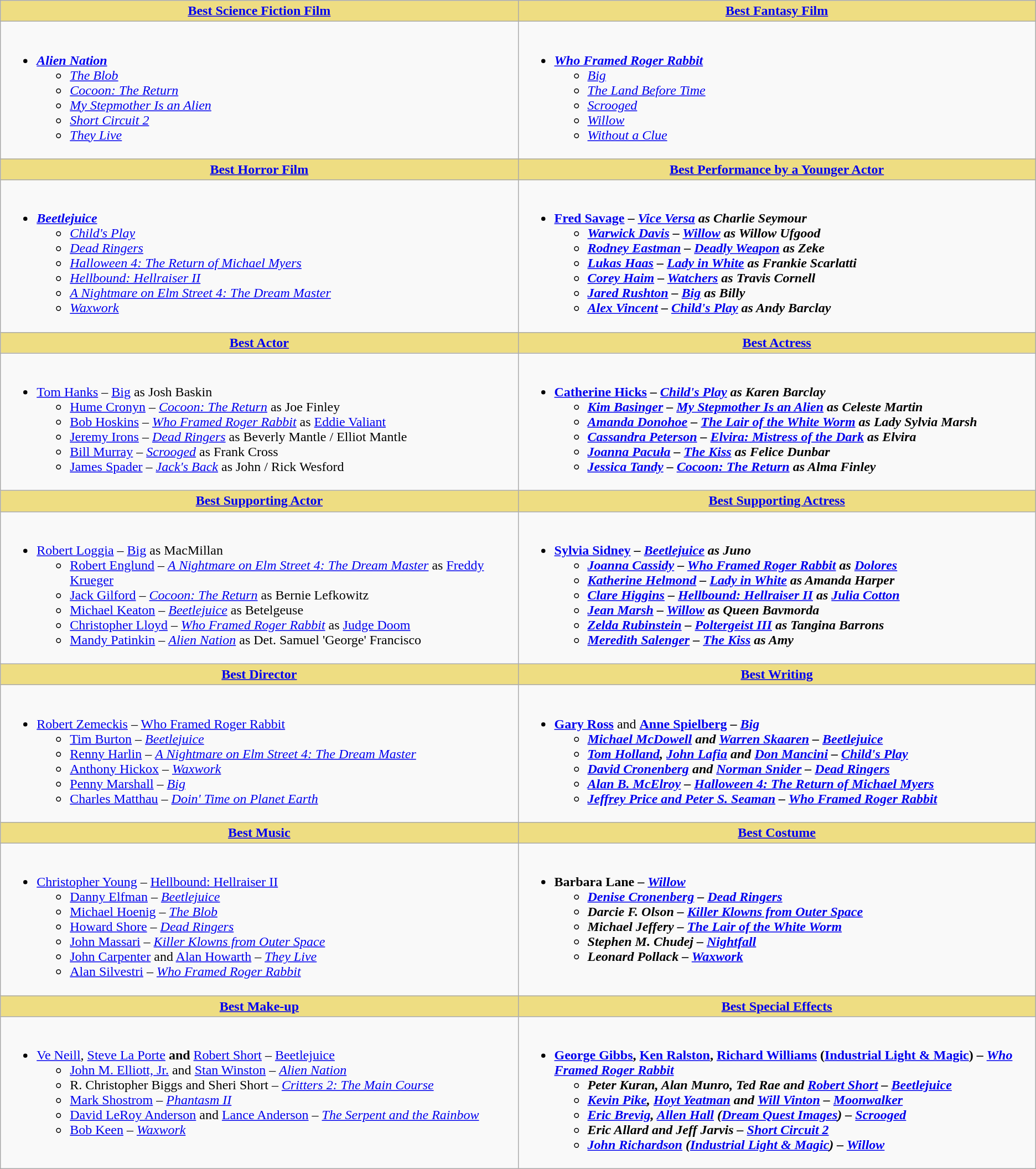<table class=wikitable>
<tr>
<th style="background:#EEDD82; width:50%"><a href='#'>Best Science Fiction Film</a></th>
<th style="background:#EEDD82; width:50%"><a href='#'>Best Fantasy Film</a></th>
</tr>
<tr>
<td valign="top"><br><ul><li><strong><em><a href='#'>Alien Nation</a></em></strong><ul><li><em><a href='#'>The Blob</a></em></li><li><em><a href='#'>Cocoon: The Return</a></em></li><li><em><a href='#'>My Stepmother Is an Alien</a></em></li><li><em><a href='#'>Short Circuit 2</a></em></li><li><em><a href='#'>They Live</a></em></li></ul></li></ul></td>
<td valign="top"><br><ul><li><strong><em><a href='#'>Who Framed Roger Rabbit</a></em></strong><ul><li><em><a href='#'>Big</a></em></li><li><em><a href='#'>The Land Before Time</a></em></li><li><em><a href='#'>Scrooged</a></em></li><li><em><a href='#'>Willow</a></em></li><li><em><a href='#'>Without a Clue</a></em></li></ul></li></ul></td>
</tr>
<tr>
<th style="background:#EEDD82; width:50%"><a href='#'>Best Horror Film</a></th>
<th style="background:#EEDD82; width:50%"><a href='#'>Best Performance by a Younger Actor</a></th>
</tr>
<tr>
<td valign="top"><br><ul><li><strong><em><a href='#'>Beetlejuice</a></em></strong><ul><li><em><a href='#'>Child's Play</a></em></li><li><em><a href='#'>Dead Ringers</a></em></li><li><em><a href='#'>Halloween 4: The Return of Michael Myers</a></em></li><li><em><a href='#'>Hellbound: Hellraiser II</a></em></li><li><em><a href='#'>A Nightmare on Elm Street 4: The Dream Master</a></em></li><li><em><a href='#'>Waxwork</a></em></li></ul></li></ul></td>
<td valign="top"><br><ul><li><strong><a href='#'>Fred Savage</a> – <em><a href='#'>Vice Versa</a><strong><em> as Charlie Seymour<ul><li><a href='#'>Warwick Davis</a> – </em><a href='#'>Willow</a><em> as Willow Ufgood</li><li><a href='#'>Rodney Eastman</a> – </em><a href='#'>Deadly Weapon</a><em> as Zeke</li><li><a href='#'>Lukas Haas</a> – </em><a href='#'>Lady in White</a><em> as Frankie Scarlatti</li><li><a href='#'>Corey Haim</a> – </em><a href='#'>Watchers</a><em> as Travis Cornell</li><li><a href='#'>Jared Rushton</a> – </em><a href='#'>Big</a><em> as Billy</li><li><a href='#'>Alex Vincent</a> – </em><a href='#'>Child's Play</a><em> as Andy Barclay</li></ul></li></ul></td>
</tr>
<tr>
<th style="background:#EEDD82"><a href='#'>Best Actor</a></th>
<th style="background:#EEDD82"><a href='#'>Best Actress</a></th>
</tr>
<tr>
<td valign="top"><br><ul><li></strong><a href='#'>Tom Hanks</a> – </em><a href='#'>Big</a></em></strong> as Josh Baskin<ul><li><a href='#'>Hume Cronyn</a> – <em><a href='#'>Cocoon: The Return</a></em> as Joe Finley</li><li><a href='#'>Bob Hoskins</a> – <em><a href='#'>Who Framed Roger Rabbit</a></em> as <a href='#'>Eddie Valiant</a></li><li><a href='#'>Jeremy Irons</a> – <em><a href='#'>Dead Ringers</a></em> as Beverly Mantle / Elliot Mantle</li><li><a href='#'>Bill Murray</a> – <em><a href='#'>Scrooged</a></em> as Frank Cross</li><li><a href='#'>James Spader</a> – <em><a href='#'>Jack's Back</a></em> as John / Rick Wesford</li></ul></li></ul></td>
<td valign="top"><br><ul><li><strong><a href='#'>Catherine Hicks</a> – <em><a href='#'>Child's Play</a><strong><em> as Karen Barclay<ul><li><a href='#'>Kim Basinger</a> – </em><a href='#'>My Stepmother Is an Alien</a><em> as Celeste Martin</li><li><a href='#'>Amanda Donohoe</a> – </em><a href='#'>The Lair of the White Worm</a><em> as Lady Sylvia Marsh</li><li><a href='#'>Cassandra Peterson</a> – </em><a href='#'>Elvira: Mistress of the Dark</a><em> as Elvira</li><li><a href='#'>Joanna Pacuła</a> – </em><a href='#'>The Kiss</a><em> as Felice Dunbar</li><li><a href='#'>Jessica Tandy</a> – </em><a href='#'>Cocoon: The Return</a><em> as Alma Finley</li></ul></li></ul></td>
</tr>
<tr>
<th style="background:#EEDD82"><a href='#'>Best Supporting Actor</a></th>
<th style="background:#EEDD82"><a href='#'>Best Supporting Actress</a></th>
</tr>
<tr>
<td valign="top"><br><ul><li></strong><a href='#'>Robert Loggia</a> – </em><a href='#'>Big</a></em></strong> as MacMillan<ul><li><a href='#'>Robert Englund</a> – <em><a href='#'>A Nightmare on Elm Street 4: The Dream Master</a></em> as <a href='#'>Freddy Krueger</a></li><li><a href='#'>Jack Gilford</a> – <em><a href='#'>Cocoon: The Return</a></em> as Bernie Lefkowitz</li><li><a href='#'>Michael Keaton</a> – <em><a href='#'>Beetlejuice</a></em> as Betelgeuse</li><li><a href='#'>Christopher Lloyd</a> – <em><a href='#'>Who Framed Roger Rabbit</a></em> as <a href='#'>Judge Doom</a></li><li><a href='#'>Mandy Patinkin</a> – <em><a href='#'>Alien Nation</a></em> as Det. Samuel 'George' Francisco</li></ul></li></ul></td>
<td valign="top"><br><ul><li><strong><a href='#'>Sylvia Sidney</a> – <em><a href='#'>Beetlejuice</a><strong><em> as Juno<ul><li><a href='#'>Joanna Cassidy</a> – </em><a href='#'>Who Framed Roger Rabbit</a><em> as <a href='#'>Dolores</a></li><li><a href='#'>Katherine Helmond</a> – </em><a href='#'>Lady in White</a><em> as Amanda Harper</li><li><a href='#'>Clare Higgins</a> – </em><a href='#'>Hellbound: Hellraiser II</a><em> as <a href='#'>Julia Cotton</a></li><li><a href='#'>Jean Marsh</a> – </em><a href='#'>Willow</a><em> as Queen Bavmorda</li><li><a href='#'>Zelda Rubinstein</a> – </em><a href='#'>Poltergeist III</a><em> as Tangina Barrons</li><li><a href='#'>Meredith Salenger</a> – </em><a href='#'>The Kiss</a><em> as Amy</li></ul></li></ul></td>
</tr>
<tr>
<th style="background:#EEDD82"><a href='#'>Best Director</a></th>
<th style="background:#EEDD82"><a href='#'>Best Writing</a></th>
</tr>
<tr>
<td valign="top"><br><ul><li></strong><a href='#'>Robert Zemeckis</a> – </em><a href='#'>Who Framed Roger Rabbit</a></em></strong><ul><li><a href='#'>Tim Burton</a> – <em><a href='#'>Beetlejuice</a></em></li><li><a href='#'>Renny Harlin</a> – <em><a href='#'>A Nightmare on Elm Street 4: The Dream Master</a></em></li><li><a href='#'>Anthony Hickox</a> – <em><a href='#'>Waxwork</a></em></li><li><a href='#'>Penny Marshall</a> – <em><a href='#'>Big</a></em></li><li><a href='#'>Charles Matthau</a> – <em><a href='#'>Doin' Time on Planet Earth</a></em></li></ul></li></ul></td>
<td valign="top"><br><ul><li><strong><a href='#'>Gary Ross</a></strong> and <strong><a href='#'>Anne Spielberg</a> – <em><a href='#'>Big</a><strong><em><ul><li><a href='#'>Michael McDowell</a> and <a href='#'>Warren Skaaren</a> – </em><a href='#'>Beetlejuice</a><em></li><li><a href='#'>Tom Holland</a>, <a href='#'>John Lafia</a> and <a href='#'>Don Mancini</a> – </em><a href='#'>Child's Play</a><em></li><li><a href='#'>David Cronenberg</a> and <a href='#'>Norman Snider</a> – </em><a href='#'>Dead Ringers</a><em></li><li><a href='#'>Alan B. McElroy</a> – </em><a href='#'>Halloween 4: The Return of Michael Myers</a><em></li><li><a href='#'>Jeffrey Price and Peter S. Seaman</a> – </em><a href='#'>Who Framed Roger Rabbit</a><em></li></ul></li></ul></td>
</tr>
<tr>
<th style="background:#EEDD82"><a href='#'>Best Music</a></th>
<th style="background:#EEDD82"><a href='#'>Best Costume</a></th>
</tr>
<tr>
<td valign="top"><br><ul><li></strong><a href='#'>Christopher Young</a> – </em><a href='#'>Hellbound: Hellraiser II</a></em></strong><ul><li><a href='#'>Danny Elfman</a> – <em><a href='#'>Beetlejuice</a></em></li><li><a href='#'>Michael Hoenig</a> – <em><a href='#'>The Blob</a></em></li><li><a href='#'>Howard Shore</a> – <em><a href='#'>Dead Ringers</a></em></li><li><a href='#'>John Massari</a> – <em><a href='#'>Killer Klowns from Outer Space</a></em></li><li><a href='#'>John Carpenter</a> and <a href='#'>Alan Howarth</a> – <em><a href='#'>They Live</a></em></li><li><a href='#'>Alan Silvestri</a> – <em><a href='#'>Who Framed Roger Rabbit</a></em></li></ul></li></ul></td>
<td valign="top"><br><ul><li><strong>Barbara Lane – <em><a href='#'>Willow</a><strong><em><ul><li><a href='#'>Denise Cronenberg</a> – </em><a href='#'>Dead Ringers</a><em></li><li>Darcie F. Olson – </em><a href='#'>Killer Klowns from Outer Space</a><em></li><li>Michael Jeffery – </em><a href='#'>The Lair of the White Worm</a><em></li><li>Stephen M. Chudej – </em><a href='#'>Nightfall</a><em></li><li>Leonard Pollack – </em><a href='#'>Waxwork</a><em></li></ul></li></ul></td>
</tr>
<tr>
<th style="background:#EEDD82"><a href='#'>Best Make-up</a></th>
<th style="background:#EEDD82"><a href='#'>Best Special Effects</a></th>
</tr>
<tr>
<td valign="top"><br><ul><li></strong><a href='#'>Ve Neill</a>, <a href='#'>Steve La Porte</a><strong> and </strong><a href='#'>Robert Short</a> – </em><a href='#'>Beetlejuice</a></em></strong><ul><li><a href='#'>John M. Elliott, Jr.</a> and <a href='#'>Stan Winston</a> – <em><a href='#'>Alien Nation</a></em></li><li>R. Christopher Biggs and Sheri Short – <em><a href='#'>Critters 2: The Main Course</a></em></li><li><a href='#'>Mark Shostrom</a> – <em><a href='#'>Phantasm II</a></em></li><li><a href='#'>David LeRoy Anderson</a> and <a href='#'>Lance Anderson</a> – <em><a href='#'>The Serpent and the Rainbow</a></em></li><li><a href='#'>Bob Keen</a> – <em><a href='#'>Waxwork</a></em></li></ul></li></ul></td>
<td valign="top"><br><ul><li><strong><a href='#'>George Gibbs</a>, <a href='#'>Ken Ralston</a>, <a href='#'>Richard Williams</a> (<a href='#'>Industrial Light & Magic</a>) – <em><a href='#'>Who Framed Roger Rabbit</a><strong><em><ul><li>Peter Kuran, Alan Munro, Ted Rae and <a href='#'>Robert Short</a> – </em><a href='#'>Beetlejuice</a><em></li><li><a href='#'>Kevin Pike</a>, <a href='#'>Hoyt Yeatman</a> and <a href='#'>Will Vinton</a> – </em><a href='#'>Moonwalker</a><em></li><li><a href='#'>Eric Brevig</a>, <a href='#'>Allen Hall</a> (<a href='#'>Dream Quest Images</a>) – </em><a href='#'>Scrooged</a><em></li><li>Eric Allard and Jeff Jarvis – </em><a href='#'>Short Circuit 2</a><em></li><li><a href='#'>John Richardson</a> (<a href='#'>Industrial Light & Magic</a>) – </em><a href='#'>Willow</a><em></li></ul></li></ul></td>
</tr>
</table>
